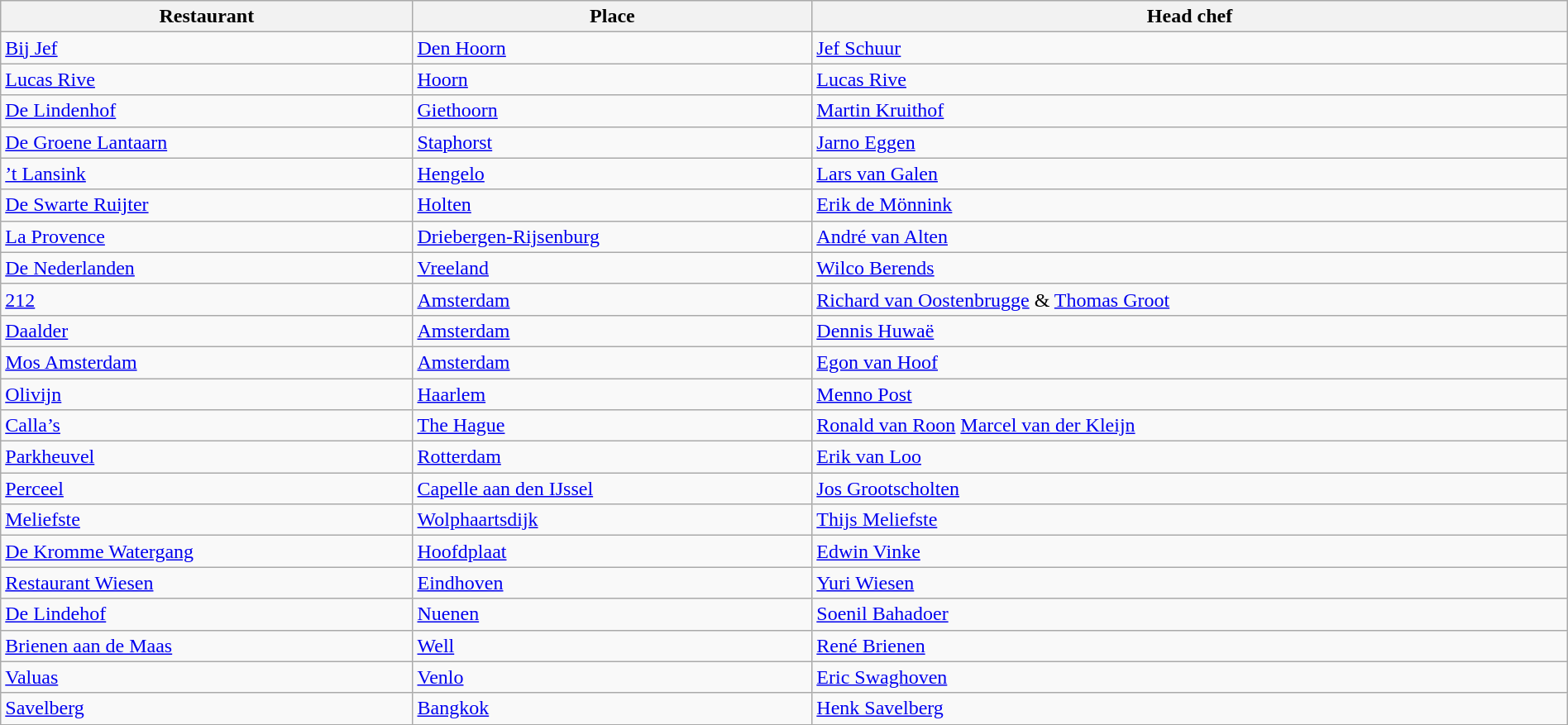<table class="wikitable sortable" width="100%">
<tr>
<th>Restaurant</th>
<th>Place</th>
<th>Head chef</th>
</tr>
<tr>
<td><a href='#'>Bij Jef</a></td>
<td><a href='#'>Den Hoorn</a></td>
<td><a href='#'>Jef Schuur</a></td>
</tr>
<tr>
<td><a href='#'>Lucas Rive</a></td>
<td><a href='#'>Hoorn</a></td>
<td><a href='#'>Lucas Rive</a></td>
</tr>
<tr>
<td><a href='#'>De Lindenhof</a></td>
<td><a href='#'>Giethoorn</a></td>
<td><a href='#'>Martin Kruithof</a></td>
</tr>
<tr>
<td><a href='#'>De Groene Lantaarn</a></td>
<td><a href='#'>Staphorst</a></td>
<td><a href='#'>Jarno Eggen</a></td>
</tr>
<tr>
<td><a href='#'>’t Lansink</a></td>
<td><a href='#'>Hengelo</a></td>
<td><a href='#'>Lars van Galen</a></td>
</tr>
<tr>
<td><a href='#'>De Swarte Ruijter</a></td>
<td><a href='#'>Holten</a></td>
<td><a href='#'>Erik de Mönnink</a></td>
</tr>
<tr>
<td><a href='#'>La Provence</a></td>
<td><a href='#'>Driebergen-Rijsenburg</a></td>
<td><a href='#'>André van Alten</a></td>
</tr>
<tr>
<td><a href='#'>De Nederlanden</a></td>
<td><a href='#'>Vreeland</a></td>
<td><a href='#'>Wilco Berends</a></td>
</tr>
<tr>
<td><a href='#'>212</a></td>
<td><a href='#'>Amsterdam</a></td>
<td><a href='#'>Richard van Oostenbrugge</a> & <a href='#'>Thomas Groot</a></td>
</tr>
<tr>
<td><a href='#'>Daalder</a></td>
<td><a href='#'>Amsterdam</a></td>
<td><a href='#'>Dennis Huwaë</a></td>
</tr>
<tr>
<td><a href='#'>Mos Amsterdam</a></td>
<td><a href='#'>Amsterdam</a></td>
<td><a href='#'>Egon van Hoof</a></td>
</tr>
<tr>
<td><a href='#'>Olivijn</a></td>
<td><a href='#'>Haarlem</a></td>
<td><a href='#'>Menno Post</a></td>
</tr>
<tr>
<td><a href='#'>Calla’s</a></td>
<td><a href='#'>The Hague</a></td>
<td><a href='#'>Ronald van Roon</a> <a href='#'>Marcel van der Kleijn</a></td>
</tr>
<tr>
<td><a href='#'>Parkheuvel</a></td>
<td><a href='#'>Rotterdam</a></td>
<td><a href='#'>Erik van Loo</a></td>
</tr>
<tr>
<td><a href='#'>Perceel</a></td>
<td><a href='#'>Capelle aan den IJssel</a></td>
<td><a href='#'>Jos Grootscholten</a></td>
</tr>
<tr>
<td><a href='#'>Meliefste</a></td>
<td><a href='#'>Wolphaartsdijk</a></td>
<td><a href='#'>Thijs Meliefste</a></td>
</tr>
<tr>
<td><a href='#'>De Kromme Watergang</a></td>
<td><a href='#'>Hoofdplaat</a></td>
<td><a href='#'>Edwin Vinke</a></td>
</tr>
<tr>
<td><a href='#'>Restaurant Wiesen</a></td>
<td><a href='#'>Eindhoven</a></td>
<td><a href='#'>Yuri Wiesen</a></td>
</tr>
<tr>
<td><a href='#'>De Lindehof</a></td>
<td><a href='#'>Nuenen</a></td>
<td><a href='#'>Soenil Bahadoer</a></td>
</tr>
<tr>
<td><a href='#'>Brienen aan de Maas</a></td>
<td><a href='#'>Well</a></td>
<td><a href='#'>René Brienen</a></td>
</tr>
<tr>
<td><a href='#'>Valuas</a></td>
<td><a href='#'>Venlo</a></td>
<td><a href='#'>Eric Swaghoven</a></td>
</tr>
<tr>
<td><a href='#'>Savelberg</a></td>
<td><a href='#'>Bangkok</a></td>
<td><a href='#'>Henk Savelberg</a></td>
</tr>
<tr>
</tr>
</table>
